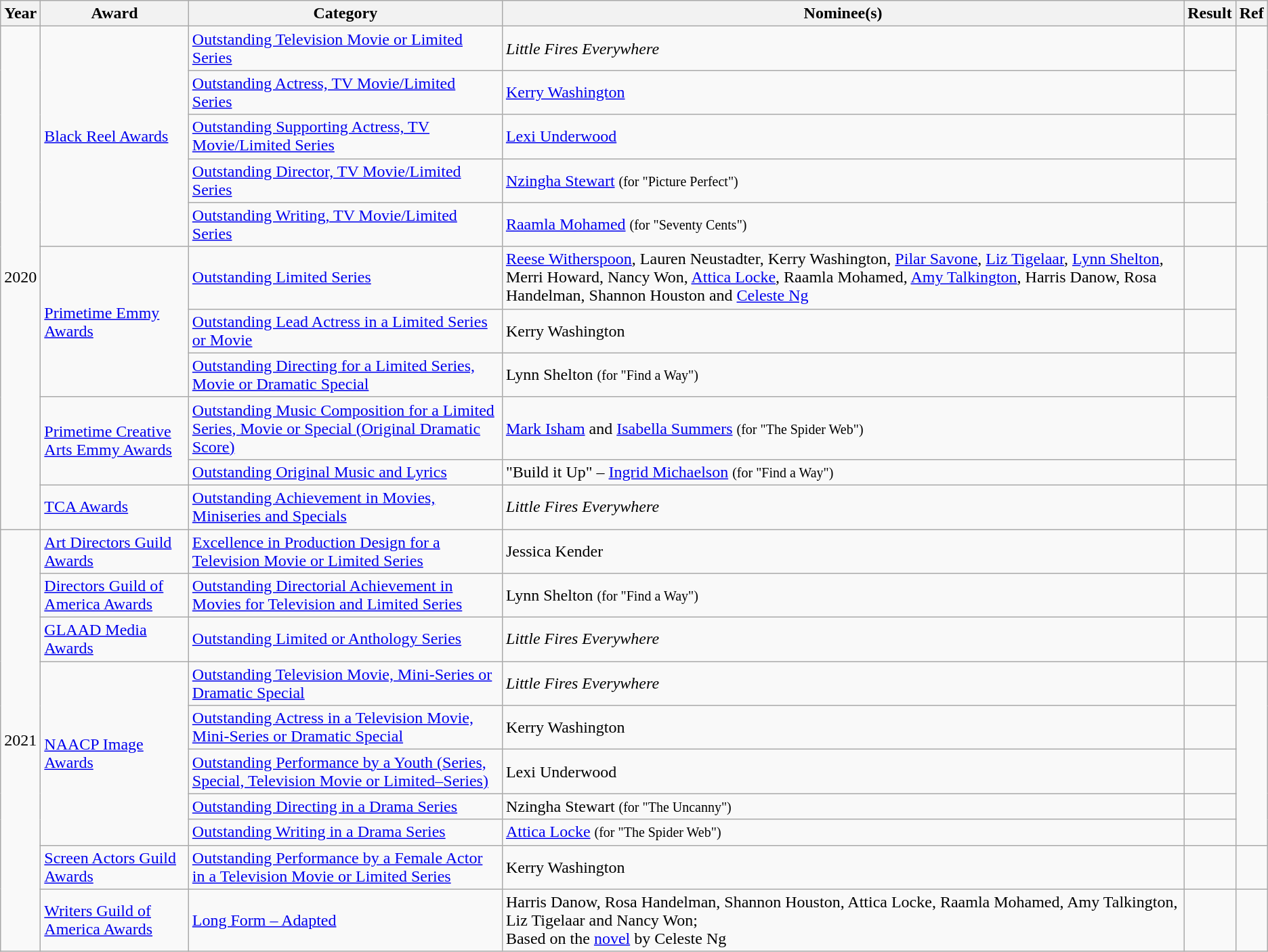<table class="wikitable sortable">
<tr>
<th>Year</th>
<th>Award</th>
<th>Category</th>
<th>Nominee(s)</th>
<th>Result</th>
<th>Ref</th>
</tr>
<tr>
<td rowspan="11" style="text-align:center;">2020</td>
<td rowspan="5"><a href='#'>Black Reel Awards</a></td>
<td><a href='#'>Outstanding Television Movie or Limited Series</a></td>
<td><em>Little Fires Everywhere</em></td>
<td></td>
<td align="center" rowspan="5"></td>
</tr>
<tr>
<td><a href='#'>Outstanding Actress, TV Movie/Limited Series</a></td>
<td><a href='#'>Kerry Washington</a></td>
<td></td>
</tr>
<tr>
<td><a href='#'>Outstanding Supporting Actress, TV Movie/Limited Series</a></td>
<td><a href='#'>Lexi Underwood</a></td>
<td></td>
</tr>
<tr>
<td><a href='#'>Outstanding Director, TV Movie/Limited Series</a></td>
<td><a href='#'>Nzingha Stewart</a> <small>(for "Picture Perfect")</small></td>
<td></td>
</tr>
<tr>
<td><a href='#'>Outstanding Writing, TV Movie/Limited Series</a></td>
<td><a href='#'>Raamla Mohamed</a> <small>(for "Seventy Cents")</small></td>
<td></td>
</tr>
<tr>
<td rowspan="3"><a href='#'>Primetime Emmy Awards</a></td>
<td><a href='#'>Outstanding Limited Series</a></td>
<td><a href='#'>Reese Witherspoon</a>, Lauren Neustadter, Kerry Washington, <a href='#'>Pilar Savone</a>, <a href='#'>Liz Tigelaar</a>, <a href='#'>Lynn Shelton</a>, Merri Howard, Nancy Won, <a href='#'>Attica Locke</a>, Raamla Mohamed, <a href='#'>Amy Talkington</a>, Harris Danow, Rosa Handelman, Shannon Houston and <a href='#'>Celeste Ng</a></td>
<td></td>
<td align="center" rowspan="5"></td>
</tr>
<tr>
<td><a href='#'>Outstanding Lead Actress in a Limited Series or Movie</a></td>
<td>Kerry Washington</td>
<td></td>
</tr>
<tr>
<td><a href='#'>Outstanding Directing for a Limited Series, Movie or Dramatic Special</a></td>
<td>Lynn Shelton <small>(for "Find a Way")</small></td>
<td></td>
</tr>
<tr>
<td rowspan="2"><a href='#'>Primetime Creative Arts Emmy Awards</a></td>
<td><a href='#'>Outstanding Music Composition for a Limited Series, Movie or Special (Original Dramatic Score)</a></td>
<td><a href='#'>Mark Isham</a> and <a href='#'>Isabella Summers</a> <small>(for "The Spider Web")</small></td>
<td></td>
</tr>
<tr>
<td><a href='#'>Outstanding Original Music and Lyrics</a></td>
<td>"Build it Up" – <a href='#'>Ingrid Michaelson</a> <small>(for "Find a Way")</small></td>
<td></td>
</tr>
<tr>
<td><a href='#'>TCA Awards</a></td>
<td><a href='#'>Outstanding Achievement in Movies, Miniseries and Specials</a></td>
<td><em>Little Fires Everywhere</em></td>
<td></td>
<td align="center"></td>
</tr>
<tr>
<td rowspan="10" style="text-align:center;">2021</td>
<td><a href='#'>Art Directors Guild Awards</a></td>
<td><a href='#'>Excellence in Production Design for a Television Movie or Limited Series</a></td>
<td>Jessica Kender</td>
<td></td>
<td align="center"></td>
</tr>
<tr>
<td><a href='#'>Directors Guild of America Awards</a></td>
<td><a href='#'>Outstanding Directorial Achievement in Movies for Television and Limited Series</a></td>
<td>Lynn Shelton <small>(for "Find a Way")</small></td>
<td></td>
<td align="center"></td>
</tr>
<tr>
<td><a href='#'>GLAAD Media Awards</a></td>
<td><a href='#'>Outstanding Limited or Anthology Series</a></td>
<td><em>Little Fires Everywhere</em></td>
<td></td>
<td align="center"></td>
</tr>
<tr>
<td rowspan="5"><a href='#'>NAACP Image Awards</a></td>
<td><a href='#'>Outstanding Television Movie, Mini-Series or Dramatic Special</a></td>
<td><em>Little Fires Everywhere</em></td>
<td></td>
<td align="center" rowspan="5"></td>
</tr>
<tr>
<td><a href='#'>Outstanding Actress in a Television Movie, Mini-Series or Dramatic Special</a></td>
<td>Kerry Washington</td>
<td></td>
</tr>
<tr>
<td><a href='#'>Outstanding Performance by a Youth (Series, Special, Television Movie or Limited–Series)</a></td>
<td>Lexi Underwood</td>
<td></td>
</tr>
<tr>
<td><a href='#'>Outstanding Directing in a Drama Series</a></td>
<td>Nzingha Stewart <small>(for "The Uncanny")</small></td>
<td></td>
</tr>
<tr>
<td><a href='#'>Outstanding Writing in a Drama Series</a></td>
<td><a href='#'>Attica Locke</a> <small>(for "The Spider Web")</small></td>
<td></td>
</tr>
<tr>
<td><a href='#'>Screen Actors Guild Awards</a></td>
<td><a href='#'>Outstanding Performance by a Female Actor in a Television Movie or Limited Series</a></td>
<td>Kerry Washington</td>
<td></td>
<td align="center"></td>
</tr>
<tr>
<td><a href='#'>Writers Guild of America Awards</a></td>
<td><a href='#'>Long Form – Adapted</a></td>
<td>Harris Danow, Rosa Handelman, Shannon Houston, Attica Locke, Raamla Mohamed, Amy Talkington, Liz Tigelaar and Nancy Won;<br>Based on the <a href='#'>novel</a> by Celeste Ng</td>
<td></td>
<td align="center"></td>
</tr>
</table>
